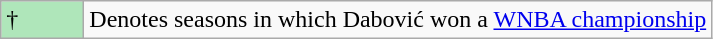<table class="wikitable">
<tr>
<td style="background:#afe6ba; width:3em;">†</td>
<td>Denotes seasons in which Dabović won a <a href='#'>WNBA championship</a></td>
</tr>
</table>
